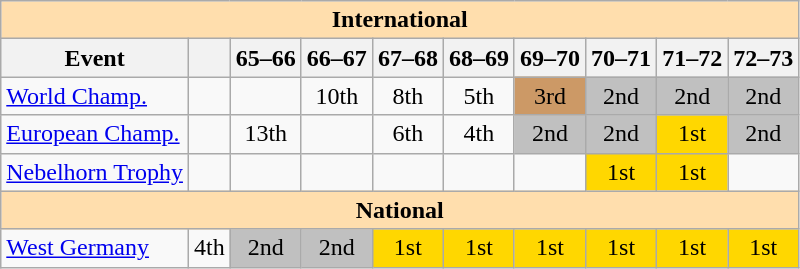<table class="wikitable" style="text-align:center">
<tr>
<th style="background-color: #ffdead; " colspan=10 align=center>International</th>
</tr>
<tr>
<th>Event</th>
<th></th>
<th>65–66</th>
<th>66–67</th>
<th>67–68</th>
<th>68–69</th>
<th>69–70</th>
<th>70–71</th>
<th>71–72</th>
<th>72–73</th>
</tr>
<tr>
<td align=left><a href='#'>World Champ.</a></td>
<td></td>
<td></td>
<td>10th</td>
<td>8th</td>
<td>5th</td>
<td bgcolor=cc9966>3rd</td>
<td bgcolor=silver>2nd</td>
<td bgcolor=silver>2nd</td>
<td bgcolor=silver>2nd</td>
</tr>
<tr>
<td align=left><a href='#'>European Champ.</a></td>
<td></td>
<td>13th</td>
<td></td>
<td>6th</td>
<td>4th</td>
<td bgcolor=silver>2nd</td>
<td bgcolor=silver>2nd</td>
<td bgcolor=gold>1st</td>
<td bgcolor=silver>2nd</td>
</tr>
<tr>
<td align=left><a href='#'>Nebelhorn Trophy</a></td>
<td></td>
<td></td>
<td></td>
<td></td>
<td></td>
<td></td>
<td bgcolor=gold>1st</td>
<td bgcolor=gold>1st</td>
<td></td>
</tr>
<tr>
<th style="background-color: #ffdead; " colspan=10 align=center>National</th>
</tr>
<tr>
<td align=left><a href='#'>West Germany</a></td>
<td>4th</td>
<td bgcolor=silver>2nd</td>
<td bgcolor=silver>2nd</td>
<td bgcolor=gold>1st</td>
<td bgcolor=gold>1st</td>
<td bgcolor=gold>1st</td>
<td bgcolor=gold>1st</td>
<td bgcolor=gold>1st</td>
<td bgcolor=gold>1st</td>
</tr>
</table>
